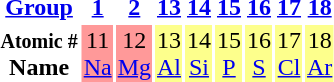<table style="text-align:center;">
<tr>
<th><a href='#'>Group</a></th>
<th><a href='#'>1</a></th>
<th><a href='#'>2</a></th>
<th><a href='#'>13</a></th>
<th><a href='#'>14</a></th>
<th><a href='#'>15</a></th>
<th><a href='#'>16</a></th>
<th><a href='#'>17</a></th>
<th><a href='#'>18</a></th>
</tr>
<tr>
<th><small>Atomic #</small><br>Name</th>
<td bgcolor="#ff9999">11<br><a href='#'>Na</a></td>
<td bgcolor="#ff9999">12<br><a href='#'>Mg</a></td>
<td bgcolor="#fdff8c">13<br><a href='#'>Al</a></td>
<td bgcolor="#fdff8c">14<br><a href='#'>Si</a></td>
<td bgcolor="#fdff8c">15<br><a href='#'>P</a></td>
<td bgcolor="#fdff8c">16<br><a href='#'>S</a></td>
<td bgcolor="#fdff8c"><span>17</span><br><a href='#'>Cl</a></td>
<td bgcolor="#fdff8c"><span>18</span><br><a href='#'>Ar</a></td>
</tr>
</table>
